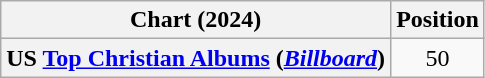<table class="wikitable sortable plainrowheaders" style="text-align:center">
<tr>
<th scope="col">Chart (2024)</th>
<th scope="col">Position</th>
</tr>
<tr>
<th scope="row">US <a href='#'>Top Christian Albums</a> (<em><a href='#'>Billboard</a></em>)</th>
<td>50</td>
</tr>
</table>
